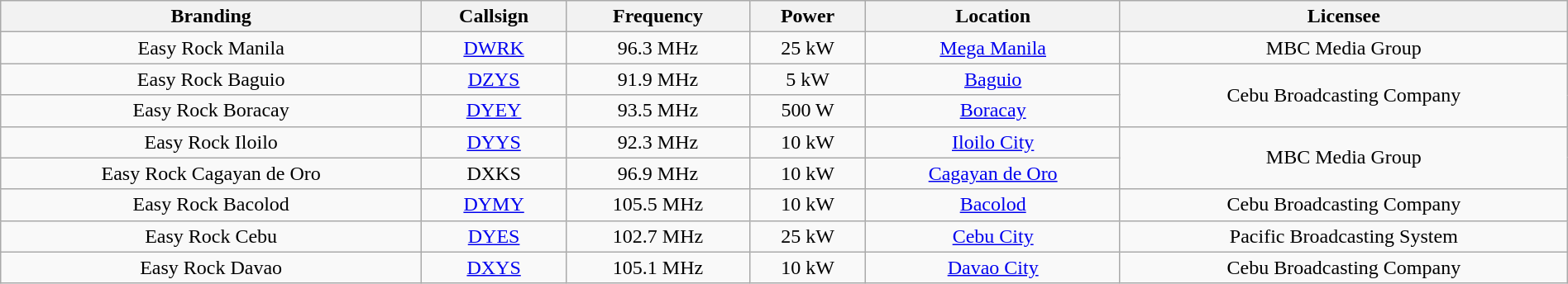<table class="wikitable" style="width:100%; text-align:center;">
<tr>
<th>Branding</th>
<th>Callsign</th>
<th>Frequency</th>
<th>Power</th>
<th>Location</th>
<th>Licensee</th>
</tr>
<tr>
<td>Easy Rock Manila</td>
<td><a href='#'>DWRK</a></td>
<td>96.3 MHz</td>
<td>25 kW</td>
<td><a href='#'>Mega Manila</a></td>
<td>MBC Media Group</td>
</tr>
<tr>
<td>Easy Rock Baguio</td>
<td><a href='#'>DZYS</a></td>
<td>91.9 MHz</td>
<td>5 kW</td>
<td><a href='#'>Baguio</a></td>
<td rowspan=2>Cebu Broadcasting Company</td>
</tr>
<tr>
<td>Easy Rock Boracay</td>
<td><a href='#'>DYEY</a></td>
<td>93.5 MHz</td>
<td>500 W</td>
<td><a href='#'>Boracay</a></td>
</tr>
<tr>
<td>Easy Rock Iloilo</td>
<td><a href='#'>DYYS</a></td>
<td>92.3 MHz</td>
<td>10 kW</td>
<td><a href='#'>Iloilo City</a></td>
<td rowspan=2>MBC Media Group</td>
</tr>
<tr>
<td>Easy Rock Cagayan de Oro</td>
<td>DXKS</td>
<td>96.9 MHz</td>
<td>10 kW</td>
<td><a href='#'>Cagayan de Oro</a></td>
</tr>
<tr>
<td>Easy Rock Bacolod</td>
<td><a href='#'>DYMY</a></td>
<td>105.5 MHz</td>
<td>10 kW</td>
<td><a href='#'>Bacolod</a></td>
<td>Cebu Broadcasting Company</td>
</tr>
<tr>
<td>Easy Rock Cebu</td>
<td><a href='#'>DYES</a></td>
<td>102.7 MHz</td>
<td>25 kW</td>
<td><a href='#'>Cebu City</a></td>
<td>Pacific Broadcasting System</td>
</tr>
<tr>
<td>Easy Rock Davao</td>
<td><a href='#'>DXYS</a></td>
<td>105.1 MHz</td>
<td>10 kW</td>
<td><a href='#'>Davao City</a></td>
<td>Cebu Broadcasting Company</td>
</tr>
</table>
